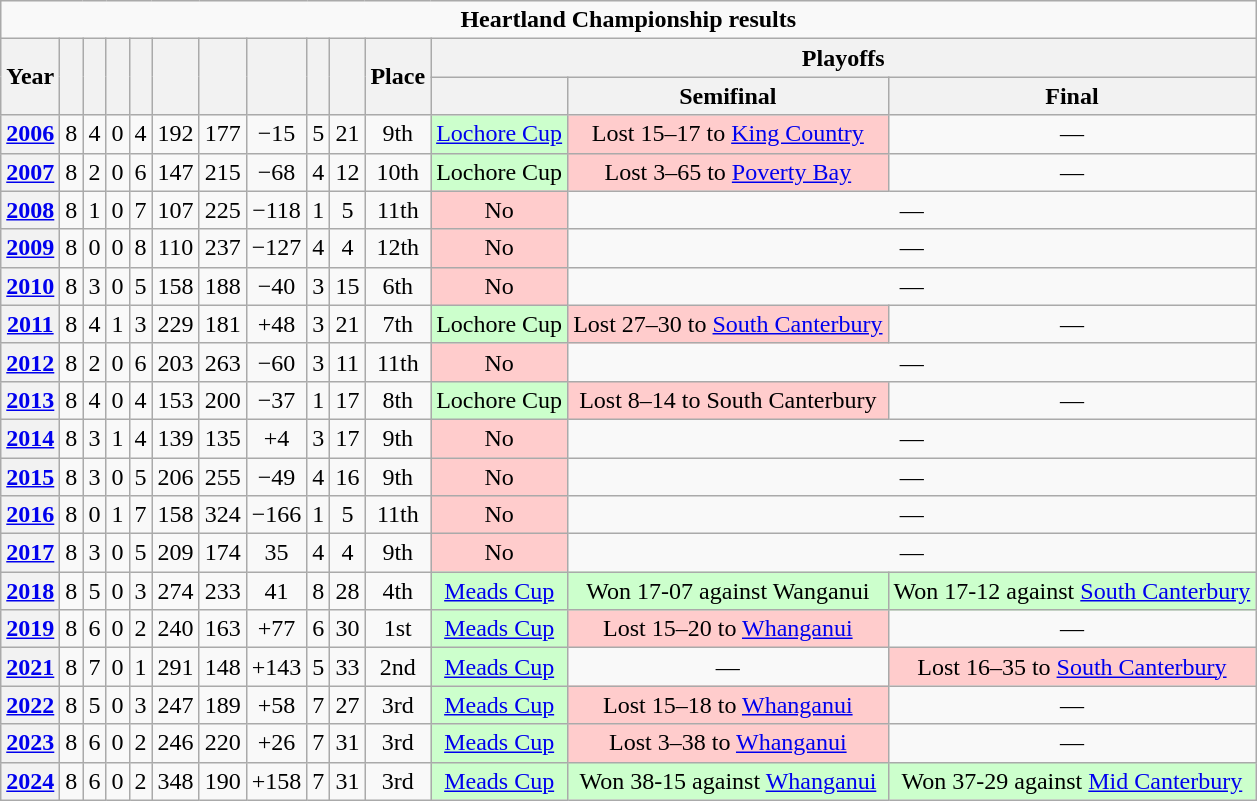<table class="wikitable" style="text-align:center">
<tr>
<td colspan=14><strong>Heartland Championship results</strong></td>
</tr>
<tr>
<th rowspan=2>Year</th>
<th rowspan=2></th>
<th rowspan=2></th>
<th rowspan=2></th>
<th rowspan=2></th>
<th rowspan=2></th>
<th rowspan=2></th>
<th rowspan=2></th>
<th rowspan=2></th>
<th rowspan=2></th>
<th rowspan=2>Place</th>
<th colspan=3>Playoffs</th>
</tr>
<tr>
<th></th>
<th>Semifinal</th>
<th>Final</th>
</tr>
<tr>
<th><a href='#'>2006</a></th>
<td>8</td>
<td>4</td>
<td>0</td>
<td>4</td>
<td>192</td>
<td>177</td>
<td>−15</td>
<td>5</td>
<td>21</td>
<td>9th</td>
<td style="background: #cfc;"><a href='#'>Lochore Cup</a></td>
<td style="background: #ffcccc;">Lost 15–17 to <a href='#'>King Country</a></td>
<td>—</td>
</tr>
<tr>
<th><a href='#'>2007</a></th>
<td>8</td>
<td>2</td>
<td>0</td>
<td>6</td>
<td>147</td>
<td>215</td>
<td>−68</td>
<td>4</td>
<td>12</td>
<td>10th</td>
<td style="background: #cfc;">Lochore Cup</td>
<td style="background: #ffcccc;">Lost 3–65 to <a href='#'>Poverty Bay</a></td>
<td>—</td>
</tr>
<tr>
<th><a href='#'>2008</a></th>
<td>8</td>
<td>1</td>
<td>0</td>
<td>7</td>
<td>107</td>
<td>225</td>
<td>−118</td>
<td>1</td>
<td>5</td>
<td>11th</td>
<td style="background: #ffcccc;">No</td>
<td colspan=2>—</td>
</tr>
<tr>
<th><a href='#'>2009</a></th>
<td>8</td>
<td>0</td>
<td>0</td>
<td>8</td>
<td>110</td>
<td>237</td>
<td>−127</td>
<td>4</td>
<td>4</td>
<td>12th</td>
<td style="background: #ffcccc;">No</td>
<td colspan=2>—</td>
</tr>
<tr>
<th><a href='#'>2010</a></th>
<td>8</td>
<td>3</td>
<td>0</td>
<td>5</td>
<td>158</td>
<td>188</td>
<td>−40</td>
<td>3</td>
<td>15</td>
<td>6th</td>
<td style="background: #ffcccc;">No</td>
<td colspan=2>—</td>
</tr>
<tr>
<th><a href='#'>2011</a></th>
<td>8</td>
<td>4</td>
<td>1</td>
<td>3</td>
<td>229</td>
<td>181</td>
<td>+48</td>
<td>3</td>
<td>21</td>
<td>7th</td>
<td style="background: #cfc;">Lochore Cup</td>
<td style="background: #ffcccc;">Lost 27–30 to <a href='#'>South Canterbury</a></td>
<td>—</td>
</tr>
<tr>
<th><a href='#'>2012</a></th>
<td>8</td>
<td>2</td>
<td>0</td>
<td>6</td>
<td>203</td>
<td>263</td>
<td>−60</td>
<td>3</td>
<td>11</td>
<td>11th</td>
<td style="background: #ffcccc;">No</td>
<td colspan=2>—</td>
</tr>
<tr>
<th><a href='#'>2013</a></th>
<td>8</td>
<td>4</td>
<td>0</td>
<td>4</td>
<td>153</td>
<td>200</td>
<td>−37</td>
<td>1</td>
<td>17</td>
<td>8th</td>
<td style="background: #cfc;">Lochore Cup</td>
<td style="background: #ffcccc;">Lost 8–14 to South Canterbury</td>
<td>—</td>
</tr>
<tr>
<th><a href='#'>2014</a></th>
<td>8</td>
<td>3</td>
<td>1</td>
<td>4</td>
<td>139</td>
<td>135</td>
<td>+4</td>
<td>3</td>
<td>17</td>
<td>9th</td>
<td style="background: #ffcccc;">No</td>
<td colspan=2>—</td>
</tr>
<tr>
<th><a href='#'>2015</a></th>
<td>8</td>
<td>3</td>
<td>0</td>
<td>5</td>
<td>206</td>
<td>255</td>
<td>−49</td>
<td>4</td>
<td>16</td>
<td>9th</td>
<td style="background: #ffcccc;">No</td>
<td colspan=2>—</td>
</tr>
<tr>
<th><a href='#'>2016</a></th>
<td>8</td>
<td>0</td>
<td>1</td>
<td>7</td>
<td>158</td>
<td>324</td>
<td>−166</td>
<td>1</td>
<td>5</td>
<td>11th</td>
<td style="background: #ffcccc;">No</td>
<td colspan=2>—</td>
</tr>
<tr>
<th><a href='#'>2017</a></th>
<td>8</td>
<td>3</td>
<td>0</td>
<td>5</td>
<td>209</td>
<td>174</td>
<td>35</td>
<td>4</td>
<td>4</td>
<td>9th</td>
<td style="background: #ffcccc;">No</td>
<td colspan=2>—</td>
</tr>
<tr>
<th><a href='#'>2018</a></th>
<td>8</td>
<td>5</td>
<td>0</td>
<td>3</td>
<td>274</td>
<td>233</td>
<td>41</td>
<td>8</td>
<td>28</td>
<td>4th</td>
<td style="background: #cfc;"><a href='#'>Meads Cup</a></td>
<td style="background: #cfc;">Won 17-07 against Wanganui</td>
<td style="background: #cfc;">Won 17-12 against <a href='#'>South Canterbury</a></td>
</tr>
<tr>
<th><a href='#'>2019</a></th>
<td>8</td>
<td>6</td>
<td>0</td>
<td>2</td>
<td>240</td>
<td>163</td>
<td>+77</td>
<td>6</td>
<td>30</td>
<td>1st</td>
<td style="background: #cfc;"><a href='#'>Meads Cup</a></td>
<td style="background: #ffcccc;">Lost 15–20 to <a href='#'>Whanganui</a></td>
<td>—</td>
</tr>
<tr>
<th><a href='#'>2021</a></th>
<td>8</td>
<td>7</td>
<td>0</td>
<td>1</td>
<td>291</td>
<td>148</td>
<td>+143</td>
<td>5</td>
<td>33</td>
<td>2nd</td>
<td style="background: #cfc;"><a href='#'>Meads Cup</a></td>
<td>—</td>
<td style="background: #ffcccc;">Lost 16–35 to <a href='#'>South Canterbury</a></td>
</tr>
<tr>
<th><a href='#'>2022</a></th>
<td>8</td>
<td>5</td>
<td>0</td>
<td>3</td>
<td>247</td>
<td>189</td>
<td>+58</td>
<td>7</td>
<td>27</td>
<td>3rd</td>
<td style="background: #cfc;"><a href='#'>Meads Cup</a></td>
<td style="background: #ffcccc;">Lost 15–18 to <a href='#'>Whanganui</a></td>
<td>—</td>
</tr>
<tr>
<th><a href='#'>2023</a></th>
<td>8</td>
<td>6</td>
<td>0</td>
<td>2</td>
<td>246</td>
<td>220</td>
<td>+26</td>
<td>7</td>
<td>31</td>
<td>3rd</td>
<td style="background: #cfc;"><a href='#'>Meads Cup</a></td>
<td style="background: #ffcccc;">Lost 3–38 to <a href='#'>Whanganui</a></td>
<td>—</td>
</tr>
<tr>
<th><a href='#'>2024</a></th>
<td>8</td>
<td>6</td>
<td>0</td>
<td>2</td>
<td>348</td>
<td>190</td>
<td>+158</td>
<td>7</td>
<td>31</td>
<td>3rd</td>
<td style="background: #cfc;"><a href='#'>Meads Cup</a></td>
<td style="background: #cfc;">Won 38-15 against <a href='#'>Whanganui</a></td>
<td style="background: #cfc;">Won 37-29 against <a href='#'>Mid Canterbury</a></td>
</tr>
</table>
